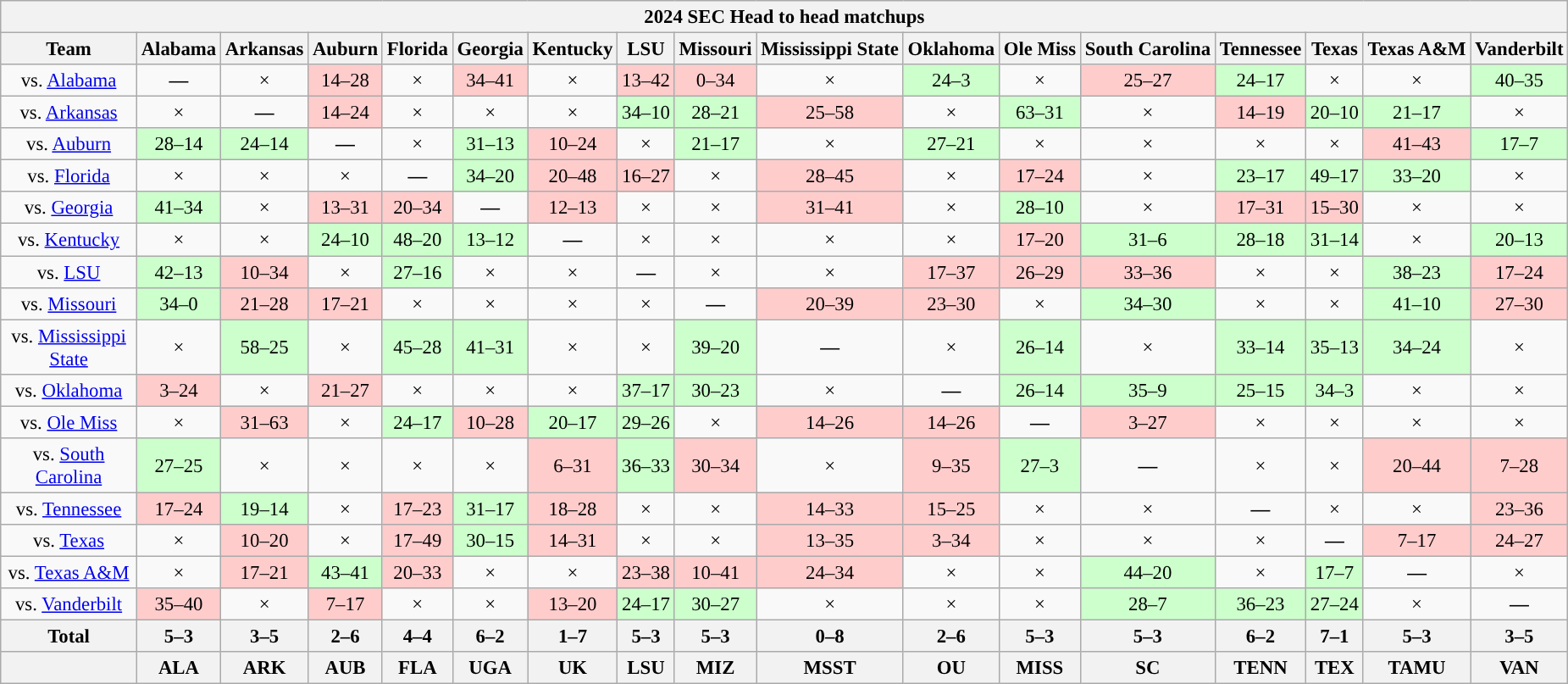<table class="wikitable" style="font-size:95%; text-align:center;">
<tr>
<th colspan=17>2024 SEC Head to head matchups</th>
</tr>
<tr>
<th style="width:100px;">Team</th>
<th>Alabama</th>
<th>Arkansas</th>
<th>Auburn</th>
<th>Florida</th>
<th>Georgia</th>
<th>Kentucky</th>
<th>LSU</th>
<th>Missouri</th>
<th>Mississippi State</th>
<th>Oklahoma</th>
<th>Ole Miss</th>
<th>South Carolina</th>
<th>Tennessee</th>
<th>Texas</th>
<th>Texas A&M</th>
<th>Vanderbilt</th>
</tr>
<tr>
<td>vs. <a href='#'>Alabama</a></td>
<td><strong>—</strong></td>
<td>×</td>
<td bgcolor=#fcc>14–28</td>
<td>×</td>
<td bgcolor=#fcc>34–41</td>
<td>×</td>
<td bgcolor=#fcc>13–42</td>
<td bgcolor=#fcc>0–34</td>
<td>×</td>
<td bgcolor=#cfc>24–3</td>
<td>×</td>
<td bgcolor=#fcc>25–27</td>
<td bgcolor=#cfc>24–17</td>
<td>×</td>
<td>×</td>
<td bgcolor=#cfc>40–35</td>
</tr>
<tr>
<td>vs. <a href='#'>Arkansas</a></td>
<td>×</td>
<td><strong>—</strong></td>
<td bgcolor=#fcc>14–24</td>
<td>×</td>
<td>×</td>
<td>×</td>
<td bgcolor=#cfc>34–10</td>
<td bgcolor=#cfc>28–21</td>
<td bgcolor=#fcc>25–58</td>
<td>×</td>
<td bgcolor=#cfc>63–31</td>
<td>×</td>
<td bgcolor=#fcc>14–19</td>
<td bgcolor=#cfc>20–10</td>
<td bgcolor=#cfc>21–17</td>
<td>×</td>
</tr>
<tr>
<td>vs. <a href='#'>Auburn</a></td>
<td bgcolor=#cfc>28–14</td>
<td bgcolor=#cfc>24–14</td>
<td><strong>—</strong></td>
<td>×</td>
<td bgcolor=#cfc>31–13</td>
<td bgcolor=#fcc>10–24</td>
<td>×</td>
<td bgcolor=#cfc>21–17</td>
<td>×</td>
<td bgcolor=#cfc>27–21</td>
<td>×</td>
<td>×</td>
<td>×</td>
<td>×</td>
<td bgcolor=#fcc>41–43</td>
<td bgcolor=#cfc>17–7</td>
</tr>
<tr>
<td>vs. <a href='#'>Florida</a></td>
<td>×</td>
<td>×</td>
<td>×</td>
<td><strong>—</strong></td>
<td bgcolor=#cfc>34–20</td>
<td bgcolor=#fcc>20–48</td>
<td bgcolor=#fcc>16–27</td>
<td>×</td>
<td bgcolor=#fcc>28–45</td>
<td>×</td>
<td bgcolor=#fcc>17–24</td>
<td>×</td>
<td bgcolor=#cfc>23–17</td>
<td bgcolor=#cfc>49–17</td>
<td bgcolor=#cfc>33–20</td>
<td>×</td>
</tr>
<tr>
<td>vs. <a href='#'>Georgia</a></td>
<td bgcolor=#cfc>41–34</td>
<td>×</td>
<td bgcolor=#fcc>13–31</td>
<td bgcolor=#fcc>20–34</td>
<td><strong>—</strong></td>
<td bgcolor=#fcc>12–13</td>
<td>×</td>
<td>×</td>
<td bgcolor=#fcc>31–41</td>
<td>×</td>
<td bgcolor=#cfc>28–10</td>
<td>×</td>
<td bgcolor=#fcc>17–31</td>
<td bgcolor=#fcc>15–30</td>
<td>×</td>
<td>×</td>
</tr>
<tr>
<td>vs. <a href='#'>Kentucky</a></td>
<td>×</td>
<td>×</td>
<td bgcolor=#cfc>24–10</td>
<td bgcolor=#cfc>48–20</td>
<td bgcolor=#cfc>13–12</td>
<td><strong>—</strong></td>
<td>×</td>
<td>×</td>
<td>×</td>
<td>×</td>
<td bgcolor=#fcc>17–20</td>
<td bgcolor=#cfc>31–6</td>
<td bgcolor=#cfc>28–18</td>
<td bgcolor=#cfc>31–14</td>
<td>×</td>
<td bgcolor=#cfc>20–13</td>
</tr>
<tr>
<td>vs. <a href='#'>LSU</a></td>
<td bgcolor=#cfc>42–13</td>
<td bgcolor=#fcc>10–34</td>
<td>×</td>
<td bgcolor=#cfc>27–16</td>
<td>×</td>
<td>×</td>
<td><strong>—</strong></td>
<td>×</td>
<td>×</td>
<td bgcolor=#fcc>17–37</td>
<td bgcolor=#fcc>26–29</td>
<td bgcolor=#fcc>33–36</td>
<td>×</td>
<td>×</td>
<td bgcolor=#cfc>38–23</td>
<td bgcolor=#fcc>17–24</td>
</tr>
<tr>
<td>vs. <a href='#'>Missouri</a></td>
<td bgcolor=#cfc>34–0</td>
<td bgcolor=#fcc>21–28</td>
<td bgcolor=#fcc>17–21</td>
<td>×</td>
<td>×</td>
<td>×</td>
<td>×</td>
<td><strong>—</strong></td>
<td bgcolor=#fcc>20–39</td>
<td bgcolor=#fcc>23–30</td>
<td>×</td>
<td bgcolor=#cfc>34–30</td>
<td>×</td>
<td>×</td>
<td bgcolor=#cfc>41–10</td>
<td bgcolor=#fcc>27–30</td>
</tr>
<tr>
<td>vs. <a href='#'>Mississippi State</a></td>
<td>×</td>
<td bgcolor=#cfc>58–25</td>
<td>×</td>
<td bgcolor=#cfc>45–28</td>
<td bgcolor=#cfc>41–31</td>
<td>×</td>
<td>×</td>
<td bgcolor=#cfc>39–20</td>
<td><strong>—</strong></td>
<td>×</td>
<td bgcolor=#cfc>26–14</td>
<td>×</td>
<td bgcolor=#cfc>33–14</td>
<td bgcolor=#cfc>35–13</td>
<td bgcolor=#cfc>34–24</td>
<td>×</td>
</tr>
<tr>
<td>vs. <a href='#'>Oklahoma</a></td>
<td bgcolor=#fcc>3–24</td>
<td>×</td>
<td bgcolor=#fcc>21–27</td>
<td>×</td>
<td>×</td>
<td>×</td>
<td bgcolor=#cfc>37–17</td>
<td bgcolor=#cfc>30–23</td>
<td>×</td>
<td><strong>—</strong></td>
<td bgcolor=#cfc>26–14</td>
<td bgcolor=#cfc>35–9</td>
<td bgcolor=#cfc>25–15</td>
<td bgcolor=#cfc>34–3</td>
<td>×</td>
<td>×</td>
</tr>
<tr>
<td>vs. <a href='#'>Ole Miss</a></td>
<td>×</td>
<td bgcolor=#fcc>31–63</td>
<td>×</td>
<td bgcolor=#cfc>24–17</td>
<td bgcolor=#fcc>10–28</td>
<td bgcolor=#cfc>20–17</td>
<td bgcolor=#cfc>29–26</td>
<td>×</td>
<td bgcolor=#fcc>14–26</td>
<td bgcolor=#fcc>14–26</td>
<td><strong>—</strong></td>
<td bgcolor=#fcc>3–27</td>
<td>×</td>
<td>×</td>
<td>×</td>
<td>×</td>
</tr>
<tr>
<td>vs. <a href='#'>South Carolina</a></td>
<td bgcolor=#cfc>27–25</td>
<td>×</td>
<td>×</td>
<td>×</td>
<td>×</td>
<td bgcolor=#fcc>6–31</td>
<td bgcolor=#cfc>36–33</td>
<td bgcolor=#fcc>30–34</td>
<td>×</td>
<td bgcolor=#fcc>9–35</td>
<td bgcolor=#cfc>27–3</td>
<td><strong>—</strong></td>
<td>×</td>
<td>×</td>
<td bgcolor=#fcc>20–44</td>
<td bgcolor=#fcc>7–28</td>
</tr>
<tr>
<td>vs. <a href='#'>Tennessee</a></td>
<td bgcolor=#fcc>17–24</td>
<td bgcolor=#cfc>19–14</td>
<td>×</td>
<td bgcolor=#fcc>17–23</td>
<td bgcolor=#cfc>31–17</td>
<td bgcolor=#fcc>18–28</td>
<td>×</td>
<td>×</td>
<td bgcolor=#fcc>14–33</td>
<td bgcolor=#fcc>15–25</td>
<td>×</td>
<td>×</td>
<td><strong>—</strong></td>
<td>×</td>
<td>×</td>
<td bgcolor=#fcc>23–36</td>
</tr>
<tr>
<td>vs. <a href='#'>Texas</a></td>
<td>×</td>
<td bgcolor=#fcc>10–20</td>
<td>×</td>
<td bgcolor=#fcc>17–49</td>
<td bgcolor=#cfc>30–15</td>
<td bgcolor=#fcc>14–31</td>
<td>×</td>
<td>×</td>
<td bgcolor=#fcc>13–35</td>
<td bgcolor=#fcc>3–34</td>
<td>×</td>
<td>×</td>
<td>×</td>
<td><strong>—</strong></td>
<td bgcolor=#fcc>7–17</td>
<td bgcolor=#fcc>24–27</td>
</tr>
<tr>
<td>vs. <a href='#'>Texas A&M</a></td>
<td>×</td>
<td bgcolor=#fcc>17–21</td>
<td bgcolor=#cfc>43–41</td>
<td bgcolor=#fcc>20–33</td>
<td>×</td>
<td>×</td>
<td bgcolor=#fcc>23–38</td>
<td bgcolor=#fcc>10–41</td>
<td bgcolor=#fcc>24–34</td>
<td>×</td>
<td>×</td>
<td bgcolor=#cfc>44–20</td>
<td>×</td>
<td bgcolor=#cfc>17–7</td>
<td><strong>—</strong></td>
<td>×</td>
</tr>
<tr>
<td>vs. <a href='#'>Vanderbilt</a></td>
<td bgcolor=#fcc>35–40</td>
<td>×</td>
<td bgcolor=#fcc>7–17</td>
<td>×</td>
<td>×</td>
<td bgcolor=#fcc>13–20</td>
<td bgcolor=#cfc>24–17</td>
<td bgcolor=#cfc>30–27</td>
<td>×</td>
<td>×</td>
<td>×</td>
<td bgcolor=#cfc>28–7</td>
<td bgcolor=#cfc>36–23</td>
<td bgcolor=#cfc>27–24</td>
<td>×</td>
<td><strong>—</strong></td>
</tr>
<tr style="text-align:center;">
<th>Total</th>
<th>5–3</th>
<th>3–5</th>
<th>2–6</th>
<th>4–4</th>
<th>6–2</th>
<th>1–7</th>
<th>5–3</th>
<th>5–3</th>
<th>0–8</th>
<th>2–6</th>
<th>5–3</th>
<th>5–3</th>
<th>6–2</th>
<th>7–1</th>
<th>5–3</th>
<th>3–5</th>
</tr>
<tr>
<th style="width:100px;"></th>
<th>ALA</th>
<th>ARK</th>
<th>AUB</th>
<th>FLA</th>
<th>UGA</th>
<th>UK</th>
<th>LSU</th>
<th>MIZ</th>
<th>MSST</th>
<th>OU</th>
<th>MISS</th>
<th>SC</th>
<th>TENN</th>
<th>TEX</th>
<th>TAMU</th>
<th>VAN</th>
</tr>
</table>
